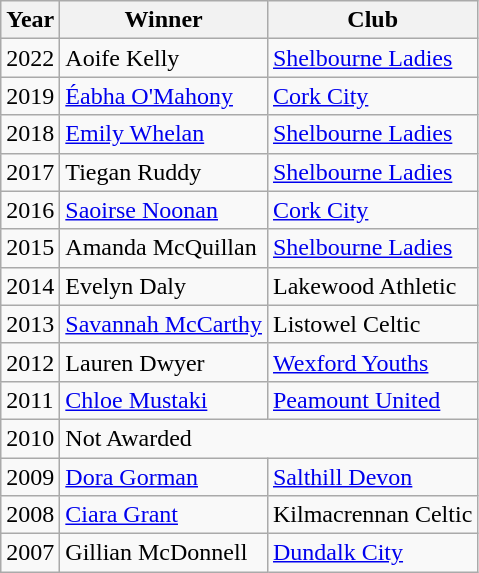<table class="wikitable">
<tr>
<th>Year</th>
<th>Winner</th>
<th>Club</th>
</tr>
<tr>
<td>2022</td>
<td>Aoife Kelly</td>
<td><a href='#'>Shelbourne Ladies</a></td>
</tr>
<tr>
<td>2019</td>
<td><a href='#'>Éabha O'Mahony</a></td>
<td><a href='#'>Cork City</a></td>
</tr>
<tr>
<td>2018</td>
<td><a href='#'>Emily Whelan</a></td>
<td><a href='#'>Shelbourne Ladies</a></td>
</tr>
<tr>
<td>2017</td>
<td>Tiegan Ruddy</td>
<td><a href='#'>Shelbourne Ladies</a></td>
</tr>
<tr>
<td>2016</td>
<td><a href='#'>Saoirse Noonan</a></td>
<td><a href='#'>Cork City</a></td>
</tr>
<tr>
<td>2015</td>
<td>Amanda McQuillan</td>
<td><a href='#'>Shelbourne Ladies</a></td>
</tr>
<tr>
<td>2014</td>
<td>Evelyn Daly</td>
<td>Lakewood Athletic</td>
</tr>
<tr>
<td>2013</td>
<td><a href='#'>Savannah McCarthy</a></td>
<td>Listowel Celtic</td>
</tr>
<tr>
<td>2012</td>
<td>Lauren Dwyer</td>
<td><a href='#'>Wexford Youths</a></td>
</tr>
<tr>
<td>2011</td>
<td><a href='#'>Chloe Mustaki</a></td>
<td><a href='#'>Peamount United</a></td>
</tr>
<tr>
<td>2010</td>
<td colspan="2">Not Awarded</td>
</tr>
<tr>
<td>2009</td>
<td><a href='#'>Dora Gorman</a></td>
<td><a href='#'>Salthill Devon</a></td>
</tr>
<tr>
<td>2008</td>
<td><a href='#'>Ciara Grant</a></td>
<td>Kilmacrennan Celtic</td>
</tr>
<tr>
<td>2007</td>
<td>Gillian McDonnell</td>
<td><a href='#'>Dundalk City</a></td>
</tr>
</table>
